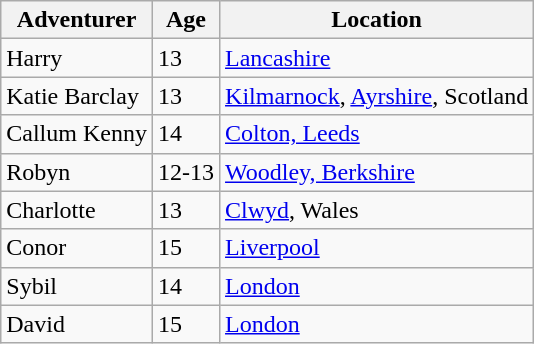<table class="wikitable">
<tr>
<th>Adventurer</th>
<th>Age</th>
<th>Location</th>
</tr>
<tr>
<td>Harry</td>
<td>13</td>
<td><a href='#'>Lancashire</a></td>
</tr>
<tr>
<td>Katie Barclay</td>
<td>13</td>
<td><a href='#'>Kilmarnock</a>, <a href='#'>Ayrshire</a>, Scotland</td>
</tr>
<tr>
<td>Callum Kenny  </td>
<td>14</td>
<td><a href='#'>Colton, Leeds</a></td>
</tr>
<tr>
<td>Robyn</td>
<td>12-13</td>
<td><a href='#'>Woodley, Berkshire</a></td>
</tr>
<tr>
<td>Charlotte</td>
<td>13</td>
<td><a href='#'>Clwyd</a>, Wales</td>
</tr>
<tr>
<td>Conor</td>
<td>15</td>
<td><a href='#'>Liverpool</a></td>
</tr>
<tr>
<td>Sybil</td>
<td>14</td>
<td><a href='#'>London</a></td>
</tr>
<tr>
<td>David</td>
<td>15</td>
<td><a href='#'>London</a></td>
</tr>
</table>
